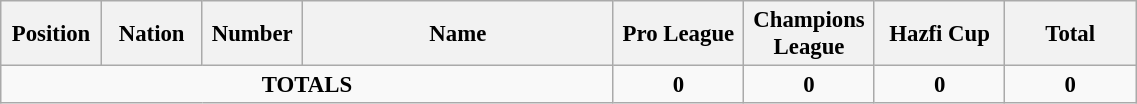<table class="wikitable" style="font-size: 95%; text-align: center;">
<tr>
<th width=60>Position</th>
<th width=60>Nation</th>
<th width=60>Number</th>
<th width=200>Name</th>
<th width=80>Pro League</th>
<th width=80>Champions League</th>
<th width=80>Hazfi Cup</th>
<th width=80>Total</th>
</tr>
<tr>
<td colspan="4"><strong>TOTALS</strong></td>
<td><strong>0</strong></td>
<td><strong>0</strong></td>
<td><strong>0</strong></td>
<td><strong>0</strong></td>
</tr>
</table>
